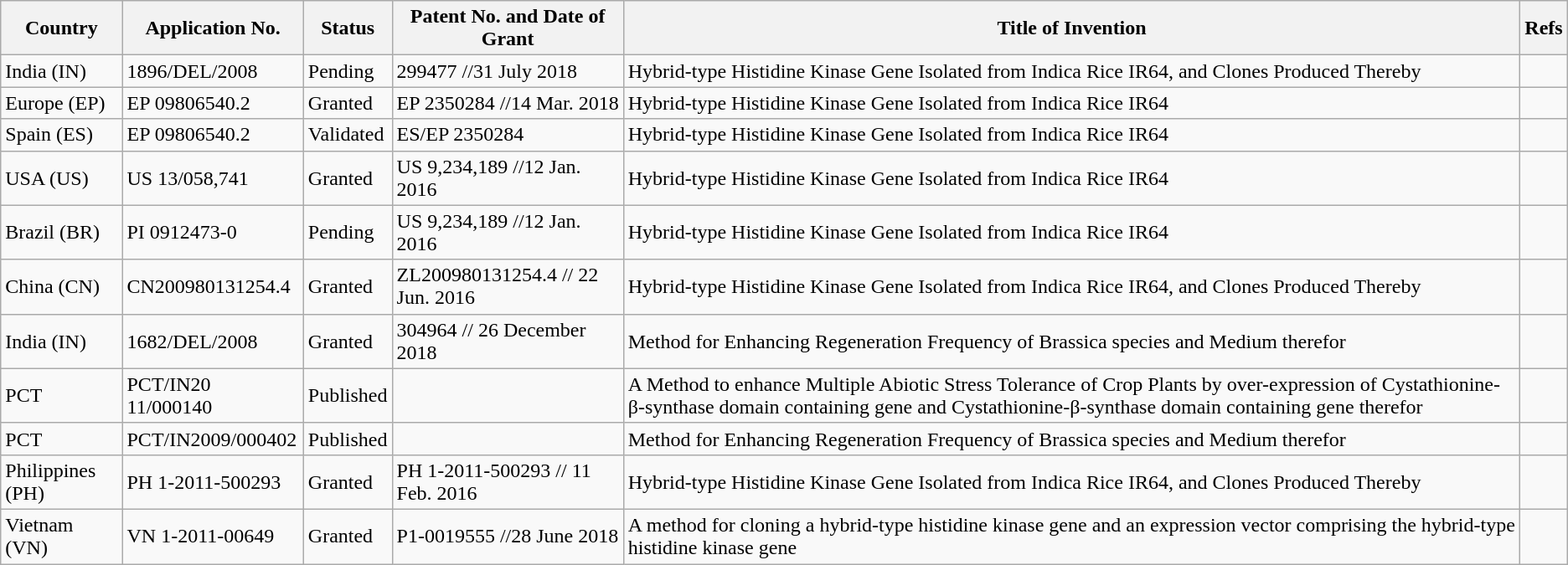<table class="wikitable">
<tr>
<th>Country</th>
<th>Application No.</th>
<th>Status</th>
<th>Patent No. and Date of Grant</th>
<th>Title of Invention</th>
<th>Refs</th>
</tr>
<tr>
<td>India (IN)</td>
<td>1896/DEL/2008</td>
<td>Pending</td>
<td>299477 //31 July 2018</td>
<td>Hybrid-type Histidine Kinase Gene Isolated from Indica Rice IR64, and Clones Produced Thereby</td>
<td></td>
</tr>
<tr>
<td>Europe (EP)</td>
<td>EP 09806540.2</td>
<td>Granted</td>
<td>EP 2350284 //14 Mar. 2018</td>
<td>Hybrid-type Histidine Kinase Gene Isolated from Indica Rice IR64</td>
<td></td>
</tr>
<tr>
<td>Spain (ES)</td>
<td>EP 09806540.2</td>
<td>Validated</td>
<td>ES/EP 2350284</td>
<td>Hybrid-type Histidine Kinase Gene Isolated from Indica Rice IR64</td>
<td></td>
</tr>
<tr>
<td>USA (US)</td>
<td>US 13/058,741</td>
<td>Granted</td>
<td>US 9,234,189 //12 Jan. 2016</td>
<td>Hybrid-type Histidine Kinase Gene Isolated from Indica Rice IR64</td>
<td></td>
</tr>
<tr>
<td>Brazil (BR)</td>
<td>PI 0912473-0</td>
<td>Pending</td>
<td>US 9,234,189 //12 Jan. 2016</td>
<td>Hybrid-type Histidine Kinase Gene Isolated from Indica Rice IR64</td>
<td></td>
</tr>
<tr>
<td>China (CN)</td>
<td>CN200980131254.4</td>
<td>Granted</td>
<td>ZL200980131254.4 // 22 Jun. 2016</td>
<td>Hybrid-type Histidine Kinase Gene Isolated from Indica Rice IR64, and Clones Produced Thereby</td>
<td></td>
</tr>
<tr>
<td>India (IN)</td>
<td>1682/DEL/2008</td>
<td>Granted</td>
<td>304964 // 26 December 2018</td>
<td>Method for Enhancing Regeneration Frequency of Brassica species and Medium therefor</td>
<td></td>
</tr>
<tr>
<td>PCT</td>
<td>PCT/IN20 11/000140</td>
<td>Published</td>
<td></td>
<td>A Method to enhance Multiple Abiotic Stress Tolerance of Crop Plants by over-expression of Cystathionine-β-synthase domain containing gene and Cystathionine-β-synthase domain containing gene therefor</td>
<td></td>
</tr>
<tr>
<td>PCT</td>
<td>PCT/IN2009/000402</td>
<td>Published</td>
<td></td>
<td>Method for Enhancing Regeneration Frequency of Brassica species and Medium therefor</td>
<td></td>
</tr>
<tr>
<td>Philippines (PH)</td>
<td>PH 1-2011-500293</td>
<td>Granted</td>
<td>PH 1-2011-500293 // 11 Feb. 2016</td>
<td>Hybrid-type Histidine Kinase Gene Isolated from Indica Rice IR64, and Clones Produced Thereby</td>
<td></td>
</tr>
<tr>
<td>Vietnam (VN)</td>
<td>VN 1-2011-00649</td>
<td>Granted</td>
<td>P1-0019555 //28 June 2018</td>
<td>A method for cloning a hybrid-type histidine kinase gene and an expression vector comprising the hybrid-type histidine kinase gene</td>
<td></td>
</tr>
</table>
